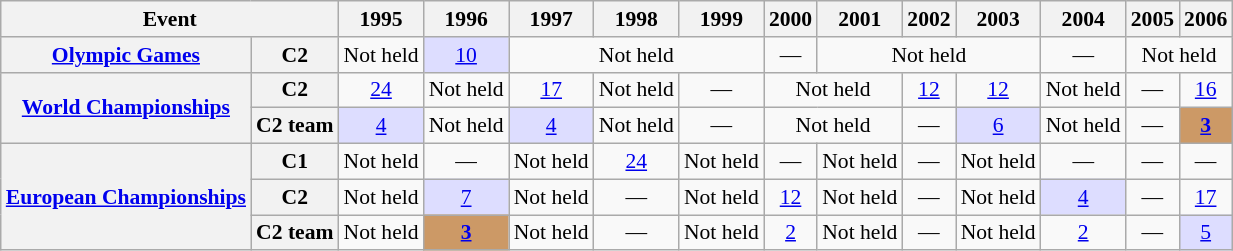<table class="wikitable plainrowheaders" style=font-size:90%>
<tr>
<th scope="col" colspan=2>Event</th>
<th scope="col">1995</th>
<th scope="col">1996</th>
<th scope="col">1997</th>
<th scope="col">1998</th>
<th scope="col">1999</th>
<th scope="col">2000</th>
<th scope="col">2001</th>
<th scope="col">2002</th>
<th scope="col">2003</th>
<th scope="col">2004</th>
<th scope="col">2005</th>
<th scope="col">2006</th>
</tr>
<tr style="text-align:center;">
<th scope="row"><a href='#'>Olympic Games</a></th>
<th scope="row">C2</th>
<td>Not held</td>
<td style="background:#ddf;"><a href='#'>10</a></td>
<td colspan=3>Not held</td>
<td>—</td>
<td colspan=3>Not held</td>
<td>—</td>
<td colspan=2>Not held</td>
</tr>
<tr style="text-align:center;">
<th scope="row" rowspan=2><a href='#'>World Championships</a></th>
<th scope="row">C2</th>
<td><a href='#'>24</a></td>
<td>Not held</td>
<td><a href='#'>17</a></td>
<td>Not held</td>
<td>—</td>
<td colspan=2>Not held</td>
<td><a href='#'>12</a></td>
<td><a href='#'>12</a></td>
<td>Not held</td>
<td>—</td>
<td><a href='#'>16</a></td>
</tr>
<tr style="text-align:center;">
<th scope="row">C2 team</th>
<td style="background:#ddf;"><a href='#'>4</a></td>
<td>Not held</td>
<td style="background:#ddf;"><a href='#'>4</a></td>
<td>Not held</td>
<td>—</td>
<td colspan=2>Not held</td>
<td>—</td>
<td style="background:#ddf;"><a href='#'>6</a></td>
<td>Not held</td>
<td>—</td>
<td style="background:#cc9966;"><a href='#'><strong>3</strong></a></td>
</tr>
<tr style="text-align:center;">
<th scope="row" rowspan=3><a href='#'>European Championships</a></th>
<th scope="row">C1</th>
<td>Not held</td>
<td>—</td>
<td>Not held</td>
<td><a href='#'>24</a></td>
<td>Not held</td>
<td>—</td>
<td>Not held</td>
<td>—</td>
<td>Not held</td>
<td>—</td>
<td>—</td>
<td>—</td>
</tr>
<tr style="text-align:center;">
<th scope="row">C2</th>
<td>Not held</td>
<td style="background:#ddf;"><a href='#'>7</a></td>
<td>Not held</td>
<td>—</td>
<td>Not held</td>
<td><a href='#'>12</a></td>
<td>Not held</td>
<td>—</td>
<td>Not held</td>
<td style="background:#ddf;"><a href='#'>4</a></td>
<td>—</td>
<td><a href='#'>17</a></td>
</tr>
<tr style="text-align:center;">
<th scope="row">C2 team</th>
<td>Not held</td>
<td style="background:#cc9966;"><a href='#'><strong>3</strong></a></td>
<td>Not held</td>
<td>—</td>
<td>Not held</td>
<td><a href='#'>2</a></td>
<td>Not held</td>
<td>—</td>
<td>Not held</td>
<td><a href='#'>2</a></td>
<td>—</td>
<td style="background:#ddf;"><a href='#'>5</a></td>
</tr>
</table>
